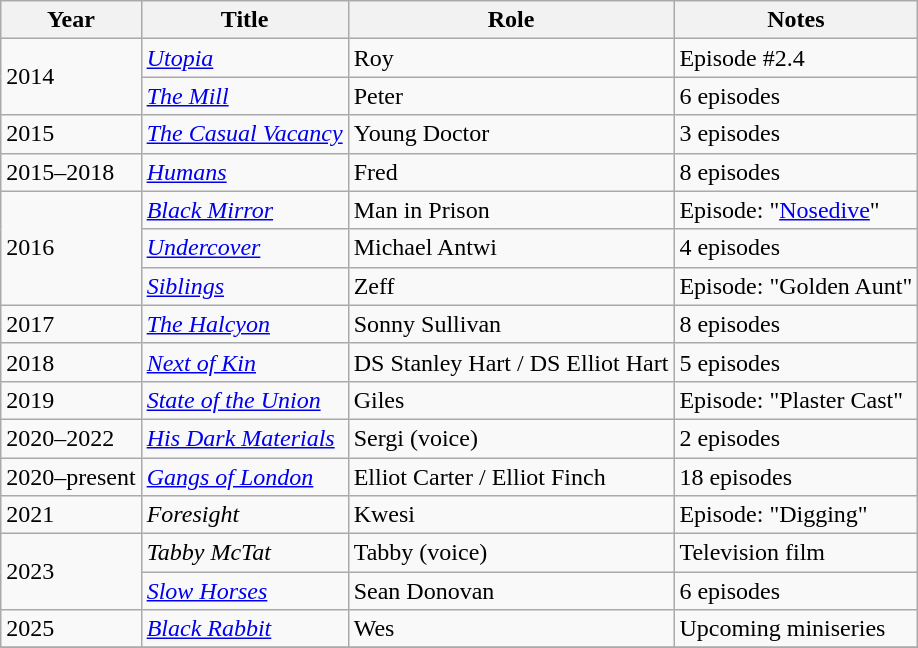<table class="wikitable sortable">
<tr>
<th>Year</th>
<th>Title</th>
<th>Role</th>
<th class="unsortable">Notes</th>
</tr>
<tr>
<td rowspan="2">2014</td>
<td><em><a href='#'>Utopia</a></em></td>
<td>Roy</td>
<td>Episode #2.4</td>
</tr>
<tr>
<td><em><a href='#'>The Mill</a></em></td>
<td>Peter</td>
<td>6 episodes</td>
</tr>
<tr>
<td>2015</td>
<td><em><a href='#'>The Casual Vacancy</a></em></td>
<td>Young Doctor</td>
<td>3 episodes</td>
</tr>
<tr>
<td>2015–2018</td>
<td><em><a href='#'>Humans</a></em></td>
<td>Fred</td>
<td>8 episodes</td>
</tr>
<tr>
<td rowspan="3">2016</td>
<td><em><a href='#'>Black Mirror</a></em></td>
<td>Man in Prison</td>
<td>Episode: "<a href='#'>Nosedive</a>"</td>
</tr>
<tr>
<td><em><a href='#'>Undercover</a></em></td>
<td>Michael Antwi</td>
<td>4 episodes</td>
</tr>
<tr>
<td><em><a href='#'>Siblings</a></em></td>
<td>Zeff</td>
<td>Episode: "Golden Aunt"</td>
</tr>
<tr>
<td>2017</td>
<td><em><a href='#'>The Halcyon</a></em></td>
<td>Sonny Sullivan</td>
<td>8 episodes</td>
</tr>
<tr>
<td>2018</td>
<td><em><a href='#'>Next of Kin</a></em></td>
<td>DS Stanley Hart / DS Elliot Hart</td>
<td>5 episodes</td>
</tr>
<tr>
<td>2019</td>
<td><em><a href='#'>State of the Union</a></em></td>
<td>Giles</td>
<td>Episode: "Plaster Cast"</td>
</tr>
<tr>
<td>2020–2022</td>
<td><em><a href='#'>His Dark Materials</a></em></td>
<td>Sergi (voice)</td>
<td>2 episodes</td>
</tr>
<tr>
<td>2020–present</td>
<td><em><a href='#'>Gangs of London</a></em></td>
<td>Elliot Carter / Elliot Finch</td>
<td>18 episodes</td>
</tr>
<tr>
<td>2021</td>
<td><em>Foresight</em></td>
<td>Kwesi</td>
<td>Episode: "Digging"</td>
</tr>
<tr>
<td rowspan="2">2023</td>
<td><em>Tabby McTat</em></td>
<td>Tabby (voice)</td>
<td>Television film</td>
</tr>
<tr>
<td><em><a href='#'>Slow Horses</a></em></td>
<td>Sean Donovan</td>
<td>6 episodes</td>
</tr>
<tr>
<td>2025</td>
<td><em><a href='#'>Black Rabbit</a></em></td>
<td>Wes</td>
<td>Upcoming miniseries</td>
</tr>
<tr>
</tr>
</table>
